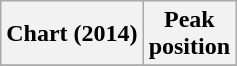<table class="wikitable sortable plainrowheaders">
<tr>
<th>Chart (2014)</th>
<th>Peak<br>position</th>
</tr>
<tr>
</tr>
</table>
